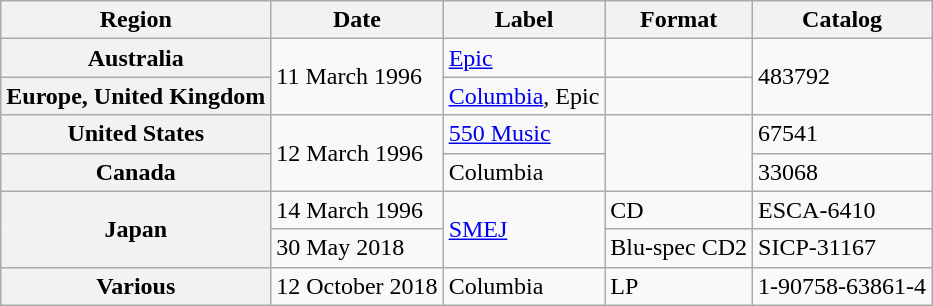<table class="wikitable plainrowheaders">
<tr>
<th>Region</th>
<th>Date</th>
<th>Label</th>
<th>Format</th>
<th>Catalog</th>
</tr>
<tr>
<th scope="row">Australia</th>
<td rowspan="2">11 March 1996</td>
<td><a href='#'>Epic</a></td>
<td></td>
<td rowspan="2">483792</td>
</tr>
<tr>
<th scope="row">Europe, United Kingdom</th>
<td><a href='#'>Columbia</a>, Epic</td>
<td></td>
</tr>
<tr>
<th scope="row">United States</th>
<td rowspan="2">12 March 1996</td>
<td><a href='#'>550 Music</a></td>
<td rowspan="2"></td>
<td>67541</td>
</tr>
<tr>
<th scope="row">Canada</th>
<td>Columbia</td>
<td>33068</td>
</tr>
<tr>
<th scope="row" rowspan="2">Japan</th>
<td>14 March 1996</td>
<td rowspan="2"><a href='#'>SMEJ</a></td>
<td>CD</td>
<td>ESCA-6410</td>
</tr>
<tr>
<td>30 May 2018</td>
<td>Blu-spec CD2</td>
<td>SICP-31167</td>
</tr>
<tr>
<th scope="row">Various</th>
<td>12 October 2018</td>
<td>Columbia</td>
<td>LP</td>
<td>1-90758-63861-4</td>
</tr>
</table>
